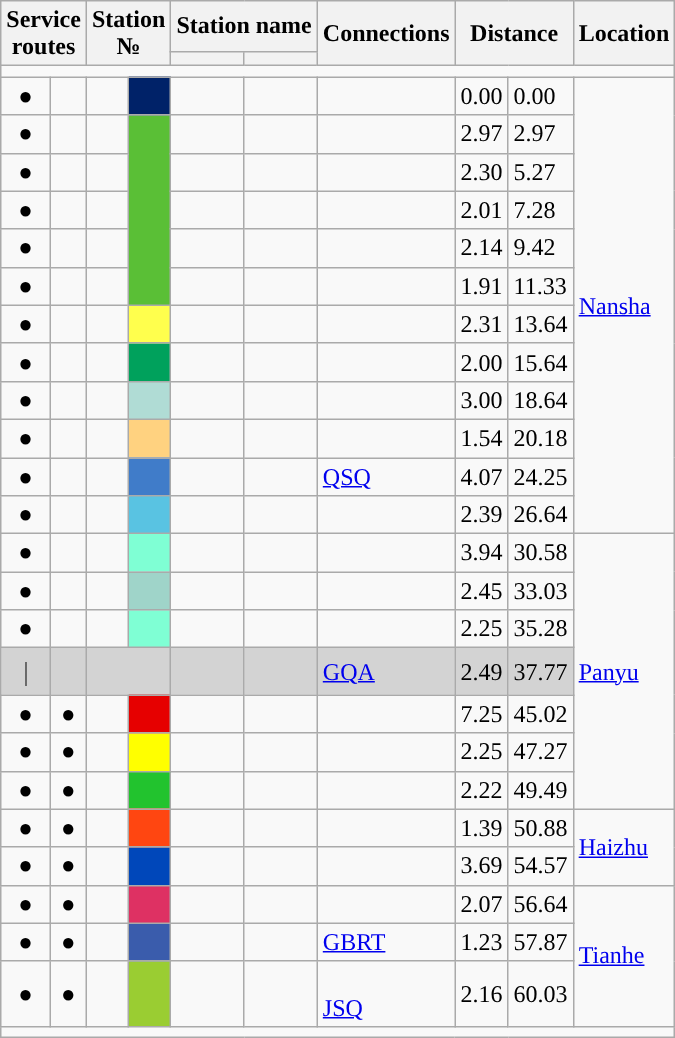<table class="wikitable">
<tr>
<th rowspan="2" colspan = "2">Service<br>routes</th>
<th rowspan="2" colspan="2">Station<br>№</th>
<th colspan="2">Station name</th>
<th rowspan="2">Connections</th>
<th colspan="2" rowspan="2">Distance<br></th>
<th rowspan="2">Location</th>
</tr>
<tr>
<th></th>
<th></th>
</tr>
<tr style="background:#">
<td colspan = "10"></td>
</tr>
<tr>
<td align="center">●</td>
<td align="center"></td>
<td></td>
<td style="background:#002268"></td>
<td></td>
<td></td>
<td></td>
<td>0.00</td>
<td>0.00</td>
<td rowspan=12><a href='#'>Nansha</a></td>
</tr>
<tr>
<td align="center">●</td>
<td align="center"></td>
<td></td>
<td rowspan="5" style="background:#5abf36"></td>
<td></td>
<td></td>
<td></td>
<td>2.97</td>
<td>2.97</td>
</tr>
<tr>
<td align="center">●</td>
<td align="center"></td>
<td></td>
<td></td>
<td></td>
<td></td>
<td>2.30</td>
<td>5.27</td>
</tr>
<tr>
<td align="center">●</td>
<td align="center"></td>
<td></td>
<td></td>
<td></td>
<td></td>
<td>2.01</td>
<td>7.28</td>
</tr>
<tr>
<td align="center">●</td>
<td align="center"></td>
<td></td>
<td></td>
<td></td>
<td></td>
<td>2.14</td>
<td>9.42</td>
</tr>
<tr>
<td align="center">●</td>
<td align="center"></td>
<td></td>
<td></td>
<td></td>
<td></td>
<td>1.91</td>
<td>11.33</td>
</tr>
<tr>
<td align="center">●</td>
<td align="center"></td>
<td></td>
<td style="background:#FFFF4D"></td>
<td></td>
<td></td>
<td></td>
<td>2.31</td>
<td>13.64</td>
</tr>
<tr>
<td align="center">●</td>
<td align="center"></td>
<td></td>
<td style="background:#00A15C"></td>
<td></td>
<td></td>
<td></td>
<td>2.00</td>
<td>15.64</td>
</tr>
<tr>
<td align="center">●</td>
<td align="center"></td>
<td></td>
<td style="background:#B0DCD5"></td>
<td></td>
<td></td>
<td></td>
<td>3.00</td>
<td>18.64</td>
</tr>
<tr>
<td align="center">●</td>
<td align="center"></td>
<td></td>
<td style="background:#FFD280"></td>
<td></td>
<td></td>
<td></td>
<td>1.54</td>
<td>20.18</td>
</tr>
<tr>
<td align="center">●</td>
<td align="center"></td>
<td></td>
<td style="background:#407CC9"></td>
<td></td>
<td></td>
<td> <a href='#'>QSQ</a></td>
<td>4.07</td>
<td>24.25</td>
</tr>
<tr>
<td align="center">●</td>
<td align="center"></td>
<td></td>
<td style="background:#59C3E2"></td>
<td></td>
<td></td>
<td></td>
<td>2.39</td>
<td>26.64</td>
</tr>
<tr>
<td align="center">●</td>
<td align="center"></td>
<td></td>
<td style="background:#7FFFD4"></td>
<td></td>
<td></td>
<td></td>
<td>3.94</td>
<td>30.58</td>
<td rowspan=7><a href='#'>Panyu</a></td>
</tr>
<tr>
<td align="center">●</td>
<td align="center"></td>
<td></td>
<td style="background:#9FD4C9"></td>
<td></td>
<td></td>
<td> </td>
<td>2.45</td>
<td>33.03</td>
</tr>
<tr>
<td align="center">●</td>
<td align="center"></td>
<td></td>
<td style="background:#7FFFD4"></td>
<td></td>
<td></td>
<td></td>
<td>2.25</td>
<td>35.28</td>
</tr>
<tr style="background:lightgrey;">
<td align="center">｜</td>
<td align="center"></td>
<td colspan="2"></td>
<td><em></em></td>
<td></td>
<td> <a href='#'>GQA</a> </td>
<td>2.49</td>
<td>37.77</td>
</tr>
<tr>
<td align="center">●</td>
<td align="center">●</td>
<td></td>
<td style="background:#E60000"></td>
<td></td>
<td></td>
<td></td>
<td>7.25</td>
<td>45.02</td>
</tr>
<tr>
<td align="center">●</td>
<td align="center">●</td>
<td></td>
<td style="background:#FFFF00"></td>
<td></td>
<td></td>
<td>   </td>
<td>2.25</td>
<td>47.27</td>
</tr>
<tr>
<td align="center">●</td>
<td align="center">●</td>
<td></td>
<td style="background:#22C32E"></td>
<td></td>
<td></td>
<td> </td>
<td>2.22</td>
<td>49.49</td>
</tr>
<tr>
<td align="center">●</td>
<td align="center">●</td>
<td></td>
<td style="background:#FF4611"></td>
<td></td>
<td></td>
<td> </td>
<td>1.39</td>
<td>50.88</td>
<td rowspan=2><a href='#'>Haizhu</a></td>
</tr>
<tr>
<td align="center">●</td>
<td align="center">●</td>
<td></td>
<td style="background:#0047BA"></td>
<td></td>
<td></td>
<td> <br> </td>
<td>3.69</td>
<td>54.57</td>
</tr>
<tr>
<td align="center">●</td>
<td align="center">●</td>
<td></td>
<td style="background:#DE3163"></td>
<td></td>
<td></td>
<td> </td>
<td>2.07</td>
<td>56.64</td>
<td rowspan=3><a href='#'>Tianhe</a></td>
</tr>
<tr>
<td align="center">●</td>
<td align="center">●</td>
<td></td>
<td style="background:#3A5CAC"></td>
<td></td>
<td></td>
<td> <a href='#'>GBRT</a> </td>
<td>1.23</td>
<td>57.87</td>
</tr>
<tr>
<td align="center">●</td>
<td align="center">●</td>
<td></td>
<td style="background:#9ACD32"></td>
<td></td>
<td></td>
<td> <br> <a href='#'>JSQ</a></td>
<td>2.16</td>
<td>60.03</td>
</tr>
<tr style="background:#">
<td colspan = "10"></td>
</tr>
</table>
